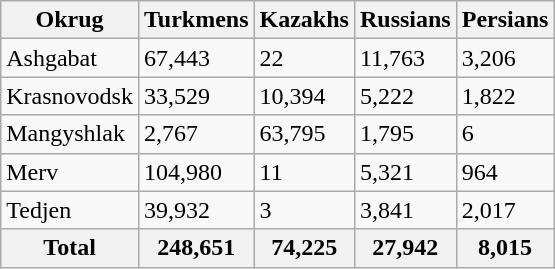<table class="wikitable">
<tr>
<th>Okrug</th>
<th>Turkmens</th>
<th>Kazakhs</th>
<th>Russians</th>
<th>Persians</th>
</tr>
<tr>
<td>Ashgabat</td>
<td>67,443</td>
<td>22</td>
<td>11,763</td>
<td>3,206</td>
</tr>
<tr>
<td>Krasnovodsk</td>
<td>33,529</td>
<td>10,394</td>
<td>5,222</td>
<td>1,822</td>
</tr>
<tr>
<td>Mangyshlak</td>
<td>2,767</td>
<td>63,795</td>
<td>1,795</td>
<td>6</td>
</tr>
<tr>
<td>Merv</td>
<td>104,980</td>
<td>11</td>
<td>5,321</td>
<td>964</td>
</tr>
<tr>
<td>Tedjen</td>
<td>39,932</td>
<td>3</td>
<td>3,841</td>
<td>2,017</td>
</tr>
<tr>
<th>Total</th>
<th>248,651</th>
<th>74,225</th>
<th>27,942</th>
<th>8,015</th>
</tr>
</table>
